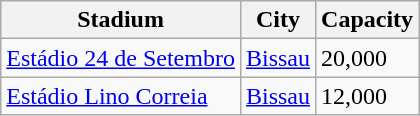<table class="wikitable sortable">
<tr>
<th>Stadium</th>
<th>City</th>
<th>Capacity</th>
</tr>
<tr>
<td style="text-align:center;"><a href='#'>Estádio 24 de Setembro</a></td>
<td><a href='#'>Bissau</a></td>
<td>20,000</td>
</tr>
<tr>
<td><a href='#'>Estádio Lino Correia</a></td>
<td><a href='#'>Bissau</a></td>
<td>12,000</td>
</tr>
</table>
